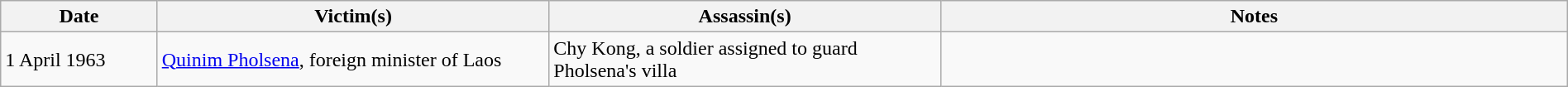<table class="wikitable"  style="width:100%">
<tr>
<th style="width:10%">Date</th>
<th style="width:25%">Victim(s)</th>
<th style="width:25%">Assassin(s)</th>
<th style="width:40%">Notes</th>
</tr>
<tr>
<td>1 April 1963</td>
<td><a href='#'>Quinim Pholsena</a>, foreign minister of Laos</td>
<td>Chy Kong, a soldier assigned to guard Pholsena's villa</td>
<td></td>
</tr>
</table>
